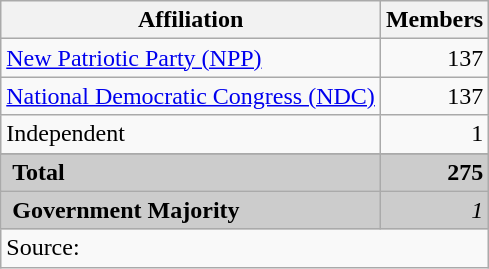<table class="wikitable">
<tr>
<th>Affiliation</th>
<th>Members</th>
</tr>
<tr>
<td><a href='#'>New Patriotic Party (NPP)</a></td>
<td align="right">137</td>
</tr>
<tr>
<td><a href='#'>National Democratic Congress (NDC)</a></td>
<td align="right">137</td>
</tr>
<tr>
<td>Independent</td>
<td align="right">1</td>
</tr>
<tr>
</tr>
<tr bgcolor="CCCCCC">
<td> <strong>Total</strong></td>
<td align="right"><strong>275</strong></td>
</tr>
<tr bgcolor="CCCCCC">
<td> <strong>Government Majority</strong></td>
<td align="right"><em>1</em></td>
</tr>
<tr>
<td colspan="2">Source: </td>
</tr>
</table>
